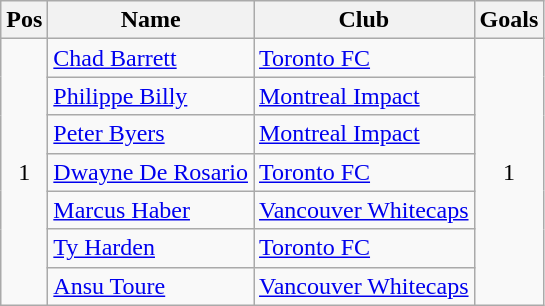<table class="wikitable">
<tr>
<th>Pos</th>
<th>Name</th>
<th>Club</th>
<th>Goals</th>
</tr>
<tr>
<td rowspan=7 align=center>1</td>
<td> <a href='#'>Chad Barrett</a></td>
<td><a href='#'>Toronto FC</a></td>
<td rowspan=7 align=center>1</td>
</tr>
<tr>
<td> <a href='#'>Philippe Billy</a></td>
<td><a href='#'>Montreal Impact</a></td>
</tr>
<tr>
<td> <a href='#'>Peter Byers</a></td>
<td><a href='#'>Montreal Impact</a></td>
</tr>
<tr>
<td> <a href='#'>Dwayne De Rosario</a></td>
<td><a href='#'>Toronto FC</a></td>
</tr>
<tr>
<td> <a href='#'>Marcus Haber</a></td>
<td><a href='#'>Vancouver Whitecaps</a></td>
</tr>
<tr>
<td> <a href='#'>Ty Harden</a></td>
<td><a href='#'>Toronto FC</a></td>
</tr>
<tr>
<td> <a href='#'>Ansu Toure</a></td>
<td><a href='#'>Vancouver Whitecaps</a></td>
</tr>
</table>
